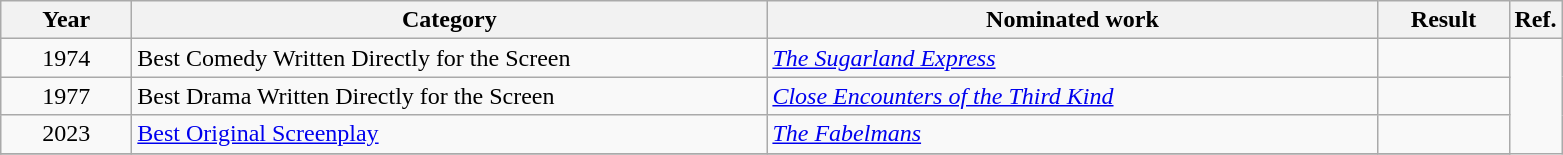<table class=wikitable>
<tr>
<th scope="col" style="width:5em;">Year</th>
<th scope="col" style="width:26em;">Category</th>
<th scope="col" style="width:25em;">Nominated work</th>
<th scope="col" style="width:5em;">Result</th>
<th>Ref.</th>
</tr>
<tr>
<td style="text-align:center;">1974</td>
<td>Best Comedy Written Directly for the Screen</td>
<td><em><a href='#'>The Sugarland Express</a></em></td>
<td></td>
</tr>
<tr>
<td style="text-align:center;">1977</td>
<td>Best Drama Written Directly for the Screen</td>
<td><em><a href='#'>Close Encounters of the Third Kind</a></em></td>
<td></td>
</tr>
<tr>
<td style="text-align:center;">2023</td>
<td><a href='#'>Best Original Screenplay</a></td>
<td><em><a href='#'>The Fabelmans</a></em></td>
<td></td>
</tr>
<tr>
</tr>
</table>
